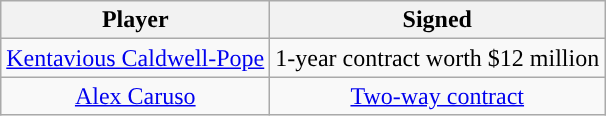<table class="wikitable sortable sortable">
<tr>
<th>Player</th>
<th>Signed</th>
</tr>
<tr style="text-align: center">
<td><a href='#'>Kentavious Caldwell-Pope</a></td>
<td>1-year contract worth $12 million</td>
</tr>
<tr style="text-align: center">
<td><a href='#'>Alex Caruso</a></td>
<td><a href='#'>Two-way contract</a></td>
</tr>
</table>
